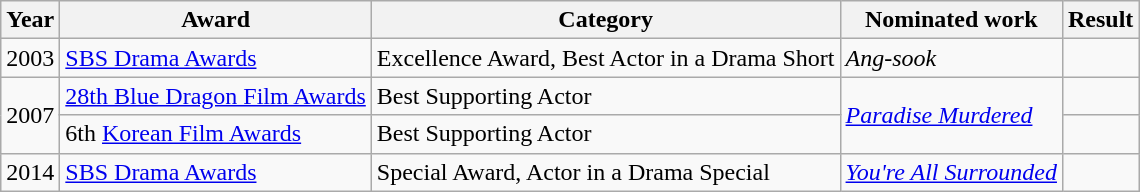<table class="wikitable sortable">
<tr>
<th>Year</th>
<th>Award</th>
<th>Category</th>
<th>Nominated work</th>
<th>Result</th>
</tr>
<tr>
<td>2003</td>
<td><a href='#'>SBS Drama Awards</a></td>
<td>Excellence Award, Best Actor in a Drama Short</td>
<td><em>Ang-sook</em></td>
<td></td>
</tr>
<tr>
<td rowspan=2>2007</td>
<td><a href='#'>28th Blue Dragon Film Awards</a></td>
<td>Best Supporting Actor</td>
<td rowspan=2><em><a href='#'>Paradise Murdered</a></em></td>
<td></td>
</tr>
<tr>
<td>6th <a href='#'>Korean Film Awards</a></td>
<td>Best Supporting Actor</td>
<td></td>
</tr>
<tr>
<td>2014</td>
<td><a href='#'>SBS Drama Awards</a></td>
<td>Special Award, Actor in a Drama Special</td>
<td><em><a href='#'>You're All Surrounded</a></em></td>
<td></td>
</tr>
</table>
